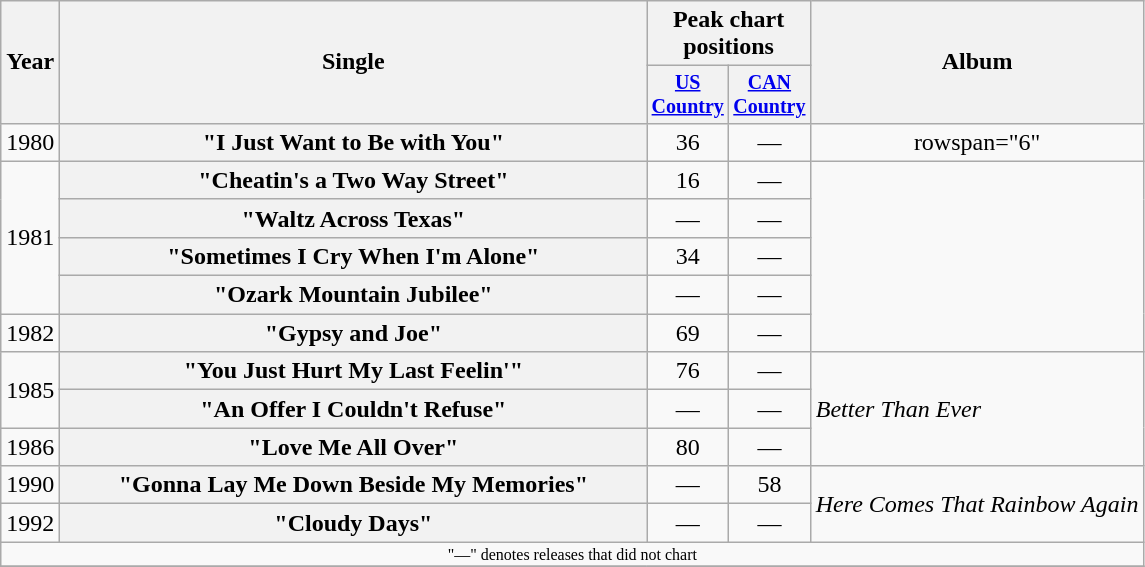<table class="wikitable plainrowheaders" style="text-align:center;">
<tr>
<th rowspan="2">Year</th>
<th rowspan="2" style="width:24em;">Single</th>
<th colspan="2">Peak chart<br>positions</th>
<th rowspan="2">Album</th>
</tr>
<tr style="font-size:smaller;">
<th width="45"><a href='#'>US Country</a><br></th>
<th width="45"><a href='#'>CAN Country</a><br></th>
</tr>
<tr>
<td>1980</td>
<th scope="row">"I Just Want to Be with You"</th>
<td>36</td>
<td>—</td>
<td>rowspan="6" </td>
</tr>
<tr>
<td rowspan="4">1981</td>
<th scope="row">"Cheatin's a Two Way Street"</th>
<td>16</td>
<td>—</td>
</tr>
<tr>
<th scope="row">"Waltz Across Texas"</th>
<td>—</td>
<td>—</td>
</tr>
<tr>
<th scope="row">"Sometimes I Cry When I'm Alone"</th>
<td>34</td>
<td>—</td>
</tr>
<tr>
<th scope="row">"Ozark Mountain Jubilee"</th>
<td>—</td>
<td>—</td>
</tr>
<tr>
<td>1982</td>
<th scope="row">"Gypsy and Joe"</th>
<td>69</td>
<td>—</td>
</tr>
<tr>
<td rowspan="2">1985</td>
<th scope="row">"You Just Hurt My Last Feelin'"</th>
<td>76</td>
<td>—</td>
<td align="left" rowspan="3"><em>Better Than Ever</em></td>
</tr>
<tr>
<th scope="row">"An Offer I Couldn't Refuse"</th>
<td>—</td>
<td>—</td>
</tr>
<tr>
<td>1986</td>
<th scope="row">"Love Me All Over"</th>
<td>80</td>
<td>—</td>
</tr>
<tr>
<td>1990</td>
<th scope="row">"Gonna Lay Me Down Beside My Memories"</th>
<td>—</td>
<td>58</td>
<td align="left" rowspan="2"><em>Here Comes That Rainbow Again</em></td>
</tr>
<tr>
<td>1992</td>
<th scope="row">"Cloudy Days"</th>
<td>—</td>
<td>—</td>
</tr>
<tr>
<td colspan="5" style="font-size: 8pt">"—" denotes releases that did not chart</td>
</tr>
<tr>
</tr>
</table>
